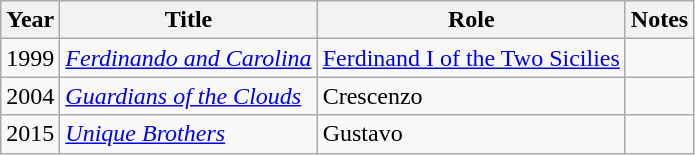<table class="wikitable sortable">
<tr>
<th>Year</th>
<th>Title</th>
<th>Role</th>
<th class="unsortable">Notes</th>
</tr>
<tr>
<td>1999</td>
<td><em><a href='#'>Ferdinando and Carolina</a></em></td>
<td><a href='#'>Ferdinand I of the Two Sicilies</a></td>
<td></td>
</tr>
<tr>
<td>2004</td>
<td><em><a href='#'>Guardians of the Clouds</a></em></td>
<td>Crescenzo</td>
<td></td>
</tr>
<tr>
<td>2015</td>
<td><em><a href='#'>Unique Brothers</a></em></td>
<td>Gustavo</td>
<td></td>
</tr>
</table>
